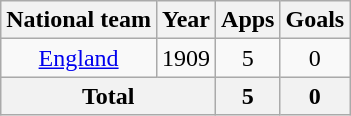<table class="wikitable" style="text-align:center">
<tr>
<th>National team</th>
<th>Year</th>
<th>Apps</th>
<th>Goals</th>
</tr>
<tr>
<td><a href='#'>England</a></td>
<td>1909</td>
<td>5</td>
<td>0</td>
</tr>
<tr>
<th colspan="2">Total</th>
<th>5</th>
<th>0</th>
</tr>
</table>
